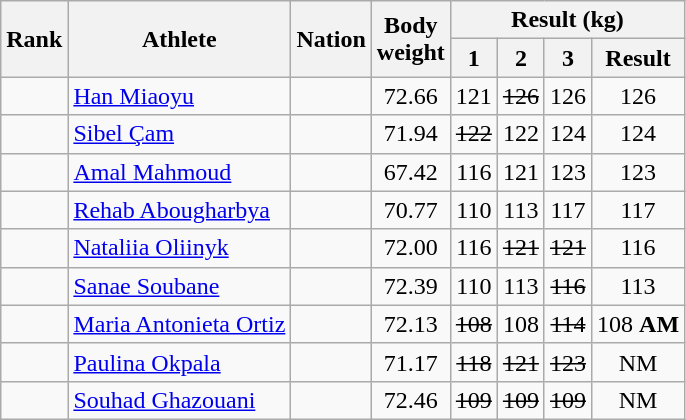<table class="wikitable sortable" style="text-align:center;">
<tr>
<th rowspan=2>Rank</th>
<th rowspan=2>Athlete</th>
<th rowspan=2>Nation</th>
<th rowspan=2>Body<br>weight</th>
<th colspan=4>Result (kg)</th>
</tr>
<tr>
<th>1</th>
<th>2</th>
<th>3</th>
<th>Result</th>
</tr>
<tr>
<td></td>
<td align=left><a href='#'>Han Miaoyu</a></td>
<td align=left></td>
<td>72.66</td>
<td>121</td>
<td><s>126</s></td>
<td>126</td>
<td>126</td>
</tr>
<tr>
<td></td>
<td align=left><a href='#'>Sibel Çam</a></td>
<td align=left></td>
<td>71.94</td>
<td><s>122</s></td>
<td>122</td>
<td>124</td>
<td>124</td>
</tr>
<tr>
<td></td>
<td align=left><a href='#'>Amal Mahmoud</a></td>
<td align=left></td>
<td>67.42</td>
<td>116</td>
<td>121</td>
<td>123</td>
<td>123</td>
</tr>
<tr>
<td></td>
<td align=left><a href='#'>Rehab Abougharbya</a></td>
<td align=left></td>
<td>70.77</td>
<td>110</td>
<td>113</td>
<td>117</td>
<td>117</td>
</tr>
<tr>
<td></td>
<td align=left><a href='#'>Nataliia Oliinyk</a></td>
<td align=left></td>
<td>72.00</td>
<td>116</td>
<td><s>121</s></td>
<td><s>121</s></td>
<td>116</td>
</tr>
<tr>
<td></td>
<td align=left><a href='#'>Sanae Soubane</a></td>
<td align=left></td>
<td>72.39</td>
<td>110</td>
<td>113</td>
<td><s>116</s></td>
<td>113</td>
</tr>
<tr>
<td></td>
<td align=left><a href='#'>Maria Antonieta Ortiz</a></td>
<td align=left></td>
<td>72.13</td>
<td><s>108</s></td>
<td>108</td>
<td><s>114</s></td>
<td>108 <strong>AM</strong></td>
</tr>
<tr>
<td></td>
<td align=left><a href='#'>Paulina Okpala</a></td>
<td align=left></td>
<td>71.17</td>
<td><s>118</s></td>
<td><s>121</s></td>
<td><s>123</s></td>
<td>NM</td>
</tr>
<tr>
<td></td>
<td align=left><a href='#'>Souhad Ghazouani</a></td>
<td align=left></td>
<td>72.46</td>
<td><s>109</s></td>
<td><s>109</s></td>
<td><s>109</s></td>
<td>NM</td>
</tr>
</table>
